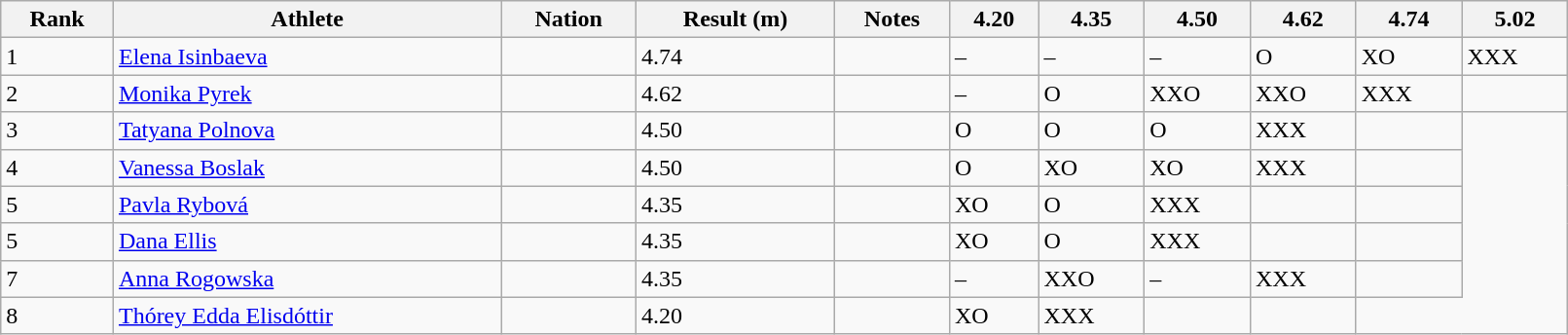<table class="wikitable" style="text=align:center;" width=85%>
<tr>
<th>Rank</th>
<th>Athlete</th>
<th>Nation</th>
<th>Result (m)</th>
<th>Notes</th>
<th>4.20</th>
<th>4.35</th>
<th>4.50</th>
<th>4.62</th>
<th>4.74</th>
<th>5.02</th>
</tr>
<tr>
<td>1</td>
<td><a href='#'>Elena Isinbaeva</a></td>
<td></td>
<td>4.74</td>
<td></td>
<td>–</td>
<td>–</td>
<td>–</td>
<td>O</td>
<td>XO</td>
<td>XXX</td>
</tr>
<tr>
<td>2</td>
<td><a href='#'>Monika Pyrek</a></td>
<td></td>
<td>4.62</td>
<td></td>
<td>–</td>
<td>O</td>
<td>XXO</td>
<td>XXO</td>
<td>XXX</td>
<td></td>
</tr>
<tr>
<td>3</td>
<td><a href='#'>Tatyana Polnova</a></td>
<td></td>
<td>4.50</td>
<td></td>
<td>O</td>
<td>O</td>
<td>O</td>
<td>XXX</td>
<td></td>
</tr>
<tr>
<td>4</td>
<td><a href='#'>Vanessa Boslak</a></td>
<td></td>
<td>4.50</td>
<td></td>
<td>O</td>
<td>XO</td>
<td>XO</td>
<td>XXX</td>
<td></td>
</tr>
<tr>
<td>5</td>
<td><a href='#'>Pavla Rybová</a></td>
<td></td>
<td>4.35</td>
<td></td>
<td>XO</td>
<td>O</td>
<td>XXX</td>
<td></td>
<td></td>
</tr>
<tr>
<td>5</td>
<td><a href='#'>Dana Ellis</a></td>
<td></td>
<td>4.35</td>
<td></td>
<td>XO</td>
<td>O</td>
<td>XXX</td>
<td></td>
<td></td>
</tr>
<tr>
<td>7</td>
<td><a href='#'>Anna Rogowska</a></td>
<td></td>
<td>4.35</td>
<td></td>
<td>–</td>
<td>XXO</td>
<td>–</td>
<td>XXX</td>
<td></td>
</tr>
<tr>
<td>8</td>
<td><a href='#'>Thórey Edda Elisdóttir</a></td>
<td></td>
<td>4.20</td>
<td></td>
<td>XO</td>
<td>XXX</td>
<td></td>
<td></td>
</tr>
</table>
